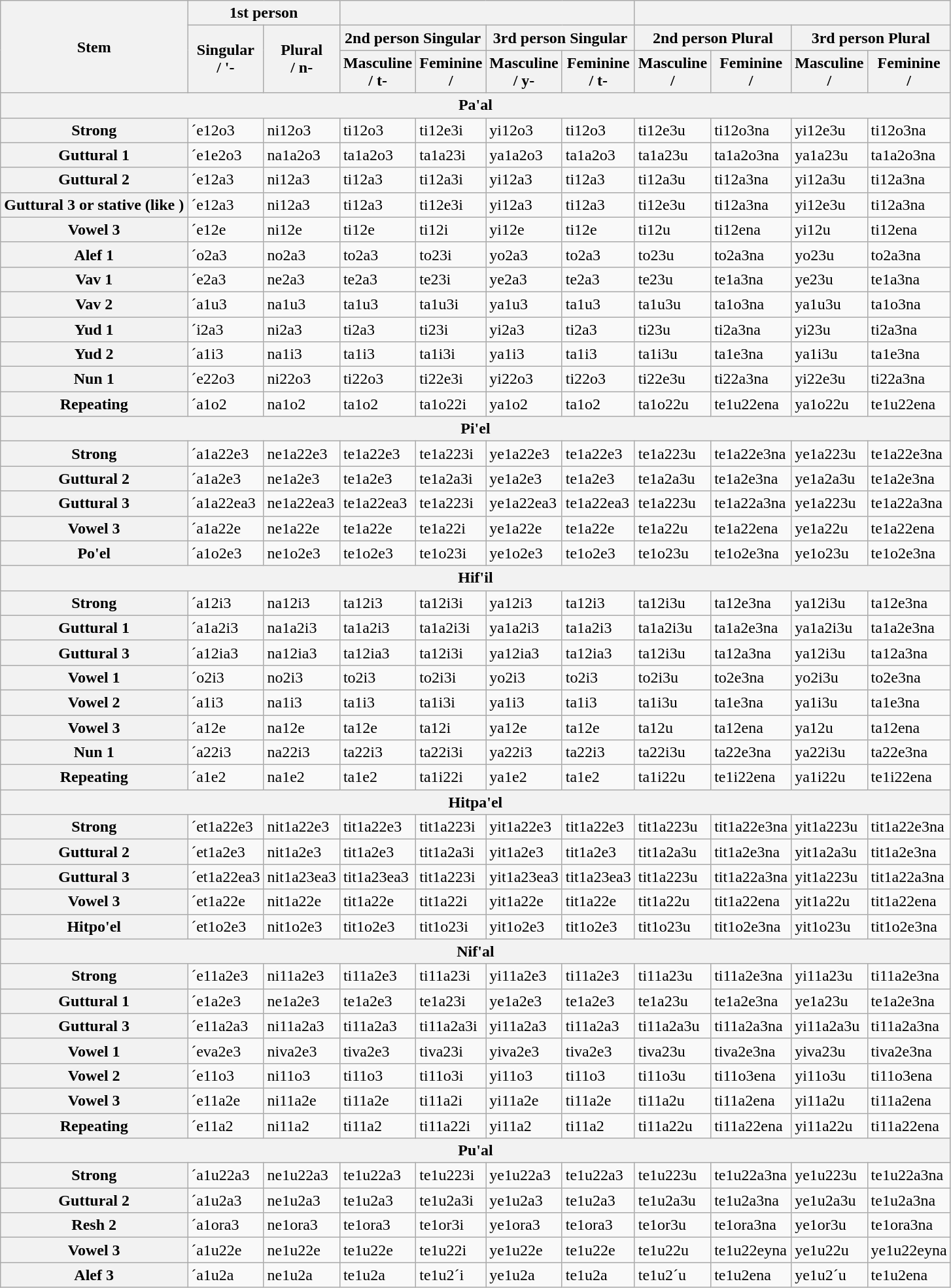<table class="wikitable mw-collapsible">
<tr>
<th rowspan="3">Stem</th>
<th colspan="2">1st person</th>
<th colspan="4"></th>
<th colspan="4"></th>
</tr>
<tr>
<th rowspan="2">Singular<br> / '-</th>
<th rowspan="2">Plural<br>/ n-</th>
<th colspan="2">2nd person Singular</th>
<th colspan="2">3rd person Singular</th>
<th colspan="2">2nd person Plural</th>
<th colspan="2">3rd person Plural</th>
</tr>
<tr>
<th>Masculine<br>/ t-</th>
<th>Feminine<br>/ </th>
<th>Masculine<br>/ y-</th>
<th>Feminine<br>/ t-</th>
<th>Masculine<br>/ </th>
<th>Feminine<br>/ </th>
<th>Masculine<br>/ </th>
<th>Feminine<br>/ </th>
</tr>
<tr>
<th colspan="11">Pa'al</th>
</tr>
<tr>
<th>Strong</th>
<td>´e12o3</td>
<td>ni12o3</td>
<td>ti12o3</td>
<td>ti12e3i</td>
<td>yi12o3</td>
<td>ti12o3</td>
<td>ti12e3u</td>
<td>ti12o3na</td>
<td>yi12e3u</td>
<td>ti12o3na</td>
</tr>
<tr>
<th>Guttural 1</th>
<td>´e1e2o3</td>
<td>na1a2o3</td>
<td>ta1a2o3</td>
<td>ta1a23i</td>
<td>ya1a2o3</td>
<td>ta1a2o3</td>
<td>ta1a23u</td>
<td>ta1a2o3na</td>
<td>ya1a23u</td>
<td>ta1a2o3na</td>
</tr>
<tr>
<th>Guttural 2</th>
<td>´e12a3</td>
<td>ni12a3</td>
<td>ti12a3</td>
<td>ti12a3i</td>
<td>yi12a3</td>
<td>ti12a3</td>
<td>ti12a3u</td>
<td>ti12a3na</td>
<td>yi12a3u</td>
<td>ti12a3na</td>
</tr>
<tr>
<th>Guttural 3 or stative (like )</th>
<td>´e12a3</td>
<td>ni12a3</td>
<td>ti12a3</td>
<td>ti12e3i</td>
<td>yi12a3</td>
<td>ti12a3</td>
<td>ti12e3u</td>
<td>ti12a3na</td>
<td>yi12e3u</td>
<td>ti12a3na</td>
</tr>
<tr>
<th>Vowel 3</th>
<td>´e12e</td>
<td>ni12e</td>
<td>ti12e</td>
<td>ti12i</td>
<td>yi12e</td>
<td>ti12e</td>
<td>ti12u</td>
<td>ti12ena</td>
<td>yi12u</td>
<td>ti12ena</td>
</tr>
<tr>
<th>Alef 1</th>
<td>´o2a3</td>
<td>no2a3</td>
<td>to2a3</td>
<td>to23i</td>
<td>yo2a3</td>
<td>to2a3</td>
<td>to23u</td>
<td>to2a3na</td>
<td>yo23u</td>
<td>to2a3na</td>
</tr>
<tr>
<th>Vav 1</th>
<td>´e2a3</td>
<td>ne2a3</td>
<td>te2a3</td>
<td>te23i</td>
<td>ye2a3</td>
<td>te2a3</td>
<td>te23u</td>
<td>te1a3na</td>
<td>ye23u</td>
<td>te1a3na</td>
</tr>
<tr>
<th>Vav 2</th>
<td>´a1u3</td>
<td>na1u3</td>
<td>ta1u3</td>
<td>ta1u3i</td>
<td>ya1u3</td>
<td>ta1u3</td>
<td>ta1u3u</td>
<td>ta1o3na</td>
<td>ya1u3u</td>
<td>ta1o3na</td>
</tr>
<tr>
<th>Yud 1</th>
<td>´i2a3</td>
<td>ni2a3</td>
<td>ti2a3</td>
<td>ti23i</td>
<td>yi2a3</td>
<td>ti2a3</td>
<td>ti23u</td>
<td>ti2a3na</td>
<td>yi23u</td>
<td>ti2a3na</td>
</tr>
<tr>
<th>Yud 2</th>
<td>´a1i3</td>
<td>na1i3</td>
<td>ta1i3</td>
<td>ta1i3i</td>
<td>ya1i3</td>
<td>ta1i3</td>
<td>ta1i3u</td>
<td>ta1e3na</td>
<td>ya1i3u</td>
<td>ta1e3na</td>
</tr>
<tr>
<th>Nun 1</th>
<td>´e22o3</td>
<td>ni22o3</td>
<td>ti22o3</td>
<td>ti22e3i</td>
<td>yi22o3</td>
<td>ti22o3</td>
<td>ti22e3u</td>
<td>ti22a3na</td>
<td>yi22e3u</td>
<td>ti22a3na</td>
</tr>
<tr>
<th>Repeating</th>
<td>´a1o2</td>
<td>na1o2</td>
<td>ta1o2</td>
<td>ta1o22i</td>
<td>ya1o2</td>
<td>ta1o2</td>
<td>ta1o22u</td>
<td>te1u22ena</td>
<td>ya1o22u</td>
<td>te1u22ena</td>
</tr>
<tr>
<th colspan="11">Pi'el</th>
</tr>
<tr>
<th>Strong</th>
<td>´a1a22e3</td>
<td>ne1a22e3</td>
<td>te1a22e3</td>
<td>te1a223i</td>
<td>ye1a22e3</td>
<td>te1a22e3</td>
<td>te1a223u</td>
<td>te1a22e3na</td>
<td>ye1a223u</td>
<td>te1a22e3na</td>
</tr>
<tr>
<th>Guttural 2</th>
<td>´a1a2e3</td>
<td>ne1a2e3</td>
<td>te1a2e3</td>
<td>te1a2a3i</td>
<td>ye1a2e3</td>
<td>te1a2e3</td>
<td>te1a2a3u</td>
<td>te1a2e3na</td>
<td>ye1a2a3u</td>
<td>te1a2e3na</td>
</tr>
<tr>
<th>Guttural 3</th>
<td>´a1a22ea3</td>
<td>ne1a22ea3</td>
<td>te1a22ea3</td>
<td>te1a223i</td>
<td>ye1a22ea3</td>
<td>te1a22ea3</td>
<td>te1a223u</td>
<td>te1a22a3na</td>
<td>ye1a223u</td>
<td>te1a22a3na</td>
</tr>
<tr>
<th>Vowel 3</th>
<td>´a1a22e</td>
<td>ne1a22e</td>
<td>te1a22e</td>
<td>te1a22i</td>
<td>ye1a22e</td>
<td>te1a22e</td>
<td>te1a22u</td>
<td>te1a22ena</td>
<td>ye1a22u</td>
<td>te1a22ena</td>
</tr>
<tr>
<th>Po'el</th>
<td>´a1o2e3</td>
<td>ne1o2e3</td>
<td>te1o2e3</td>
<td>te1o23i</td>
<td>ye1o2e3</td>
<td>te1o2e3</td>
<td>te1o23u</td>
<td>te1o2e3na</td>
<td>ye1o23u</td>
<td>te1o2e3na</td>
</tr>
<tr>
<th colspan="11">Hif'il</th>
</tr>
<tr>
<th>Strong</th>
<td>´a12i3</td>
<td>na12i3</td>
<td>ta12i3</td>
<td>ta12i3i</td>
<td>ya12i3</td>
<td>ta12i3</td>
<td>ta12i3u</td>
<td>ta12e3na</td>
<td>ya12i3u</td>
<td>ta12e3na</td>
</tr>
<tr>
<th>Guttural 1</th>
<td>´a1a2i3</td>
<td>na1a2i3</td>
<td>ta1a2i3</td>
<td>ta1a2i3i</td>
<td>ya1a2i3</td>
<td>ta1a2i3</td>
<td>ta1a2i3u</td>
<td>ta1a2e3na</td>
<td>ya1a2i3u</td>
<td>ta1a2e3na</td>
</tr>
<tr>
<th>Guttural 3</th>
<td>´a12ia3</td>
<td>na12ia3</td>
<td>ta12ia3</td>
<td>ta12i3i</td>
<td>ya12ia3</td>
<td>ta12ia3</td>
<td>ta12i3u</td>
<td>ta12a3na</td>
<td>ya12i3u</td>
<td>ta12a3na</td>
</tr>
<tr>
<th>Vowel 1</th>
<td>´o2i3</td>
<td>no2i3</td>
<td>to2i3</td>
<td>to2i3i</td>
<td>yo2i3</td>
<td>to2i3</td>
<td>to2i3u</td>
<td>to2e3na</td>
<td>yo2i3u</td>
<td>to2e3na</td>
</tr>
<tr>
<th>Vowel 2</th>
<td>´a1i3</td>
<td>na1i3</td>
<td>ta1i3</td>
<td>ta1i3i</td>
<td>ya1i3</td>
<td>ta1i3</td>
<td>ta1i3u</td>
<td>ta1e3na</td>
<td>ya1i3u</td>
<td>ta1e3na</td>
</tr>
<tr>
<th>Vowel 3</th>
<td>´a12e</td>
<td>na12e</td>
<td>ta12e</td>
<td>ta12i</td>
<td>ya12e</td>
<td>ta12e</td>
<td>ta12u</td>
<td>ta12ena</td>
<td>ya12u</td>
<td>ta12ena</td>
</tr>
<tr>
<th>Nun 1</th>
<td>´a22i3</td>
<td>na22i3</td>
<td>ta22i3</td>
<td>ta22i3i</td>
<td>ya22i3</td>
<td>ta22i3</td>
<td>ta22i3u</td>
<td>ta22e3na</td>
<td>ya22i3u</td>
<td>ta22e3na</td>
</tr>
<tr>
<th>Repeating</th>
<td>´a1e2</td>
<td>na1e2</td>
<td>ta1e2</td>
<td>ta1i22i</td>
<td>ya1e2</td>
<td>ta1e2</td>
<td>ta1i22u</td>
<td>te1i22ena</td>
<td>ya1i22u</td>
<td>te1i22ena</td>
</tr>
<tr>
<th colspan="11">Hitpa'el</th>
</tr>
<tr>
<th>Strong</th>
<td>´et1a22e3</td>
<td>nit1a22e3</td>
<td>tit1a22e3</td>
<td>tit1a223i</td>
<td>yit1a22e3</td>
<td>tit1a22e3</td>
<td>tit1a223u</td>
<td>tit1a22e3na</td>
<td>yit1a223u</td>
<td>tit1a22e3na</td>
</tr>
<tr>
<th>Guttural 2</th>
<td>´et1a2e3</td>
<td>nit1a2e3</td>
<td>tit1a2e3</td>
<td>tit1a2a3i</td>
<td>yit1a2e3</td>
<td>tit1a2e3</td>
<td>tit1a2a3u</td>
<td>tit1a2e3na</td>
<td>yit1a2a3u</td>
<td>tit1a2e3na</td>
</tr>
<tr>
<th>Guttural 3</th>
<td>´et1a22ea3</td>
<td>nit1a23ea3</td>
<td>tit1a23ea3</td>
<td>tit1a223i</td>
<td>yit1a23ea3</td>
<td>tit1a23ea3</td>
<td>tit1a223u</td>
<td>tit1a22a3na</td>
<td>yit1a223u</td>
<td>tit1a22a3na</td>
</tr>
<tr>
<th>Vowel 3</th>
<td>´et1a22e</td>
<td>nit1a22e</td>
<td>tit1a22e</td>
<td>tit1a22i</td>
<td>yit1a22e</td>
<td>tit1a22e</td>
<td>tit1a22u</td>
<td>tit1a22ena</td>
<td>yit1a22u</td>
<td>tit1a22ena</td>
</tr>
<tr>
<th>Hitpo'el</th>
<td>´et1o2e3</td>
<td>nit1o2e3</td>
<td>tit1o2e3</td>
<td>tit1o23i</td>
<td>yit1o2e3</td>
<td>tit1o2e3</td>
<td>tit1o23u</td>
<td>tit1o2e3na</td>
<td>yit1o23u</td>
<td>tit1o2e3na</td>
</tr>
<tr>
<th colspan="11">Nif'al</th>
</tr>
<tr>
<th>Strong</th>
<td>´e11a2e3</td>
<td>ni11a2e3</td>
<td>ti11a2e3</td>
<td>ti11a23i</td>
<td>yi11a2e3</td>
<td>ti11a2e3</td>
<td>ti11a23u</td>
<td>ti11a2e3na</td>
<td>yi11a23u</td>
<td>ti11a2e3na</td>
</tr>
<tr>
<th>Guttural 1</th>
<td>´e1a2e3</td>
<td>ne1a2e3</td>
<td>te1a2e3</td>
<td>te1a23i</td>
<td>ye1a2e3</td>
<td>te1a2e3</td>
<td>te1a23u</td>
<td>te1a2e3na</td>
<td>ye1a23u</td>
<td>te1a2e3na</td>
</tr>
<tr>
<th>Guttural 3</th>
<td>´e11a2a3</td>
<td>ni11a2a3</td>
<td>ti11a2a3</td>
<td>ti11a2a3i</td>
<td>yi11a2a3</td>
<td>ti11a2a3</td>
<td>ti11a2a3u</td>
<td>ti11a2a3na</td>
<td>yi11a2a3u</td>
<td>ti11a2a3na</td>
</tr>
<tr>
<th>Vowel 1</th>
<td>´eva2e3</td>
<td>niva2e3</td>
<td>tiva2e3</td>
<td>tiva23i</td>
<td>yiva2e3</td>
<td>tiva2e3</td>
<td>tiva23u</td>
<td>tiva2e3na</td>
<td>yiva23u</td>
<td>tiva2e3na</td>
</tr>
<tr>
<th>Vowel 2</th>
<td>´e11o3</td>
<td>ni11o3</td>
<td>ti11o3</td>
<td>ti11o3i</td>
<td>yi11o3</td>
<td>ti11o3</td>
<td>ti11o3u</td>
<td>ti11o3ena</td>
<td>yi11o3u</td>
<td>ti11o3ena</td>
</tr>
<tr>
<th>Vowel 3</th>
<td>´e11a2e</td>
<td>ni11a2e</td>
<td>ti11a2e</td>
<td>ti11a2i</td>
<td>yi11a2e</td>
<td>ti11a2e</td>
<td>ti11a2u</td>
<td>ti11a2ena</td>
<td>yi11a2u</td>
<td>ti11a2ena</td>
</tr>
<tr>
<th>Repeating</th>
<td>´e11a2</td>
<td>ni11a2</td>
<td>ti11a2</td>
<td>ti11a22i</td>
<td>yi11a2</td>
<td>ti11a2</td>
<td>ti11a22u</td>
<td>ti11a22ena</td>
<td>yi11a22u</td>
<td>ti11a22ena</td>
</tr>
<tr>
<th colspan="11">Pu'al</th>
</tr>
<tr>
<th>Strong</th>
<td>´a1u22a3</td>
<td>ne1u22a3</td>
<td>te1u22a3</td>
<td>te1u223i</td>
<td>ye1u22a3</td>
<td>te1u22a3</td>
<td>te1u223u</td>
<td>te1u22a3na</td>
<td>ye1u223u</td>
<td>te1u22a3na</td>
</tr>
<tr>
<th>Guttural 2</th>
<td>´a1u2a3</td>
<td>ne1u2a3</td>
<td>te1u2a3</td>
<td>te1u2a3i</td>
<td>ye1u2a3</td>
<td>te1u2a3</td>
<td>te1u2a3u</td>
<td>te1u2a3na</td>
<td>ye1u2a3u</td>
<td>te1u2a3na</td>
</tr>
<tr>
<th>Resh 2</th>
<td>´a1ora3</td>
<td>ne1ora3</td>
<td>te1ora3</td>
<td>te1or3i</td>
<td>ye1ora3</td>
<td>te1ora3</td>
<td>te1or3u</td>
<td>te1ora3na</td>
<td>ye1or3u</td>
<td>te1ora3na</td>
</tr>
<tr>
<th>Vowel 3</th>
<td>´a1u22e</td>
<td>ne1u22e</td>
<td>te1u22e</td>
<td>te1u22i</td>
<td>ye1u22e</td>
<td>te1u22e</td>
<td>te1u22u</td>
<td>te1u22eyna</td>
<td>ye1u22u</td>
<td>ye1u22eyna</td>
</tr>
<tr>
<th>Alef 3</th>
<td>´a1u2a</td>
<td>ne1u2a</td>
<td>te1u2a</td>
<td>te1u2´i</td>
<td>ye1u2a</td>
<td>te1u2a</td>
<td>te1u2´u</td>
<td>te1u2ena</td>
<td>ye1u2´u</td>
<td>te1u2ena</td>
</tr>
</table>
